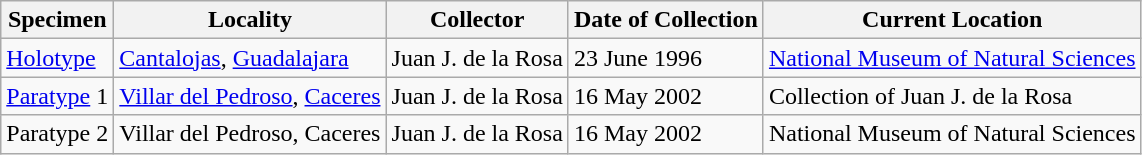<table class="wikitable">
<tr>
<th>Specimen</th>
<th>Locality</th>
<th>Collector</th>
<th>Date of Collection</th>
<th>Current Location</th>
</tr>
<tr>
<td><a href='#'>Holotype</a></td>
<td><a href='#'>Cantalojas</a>, <a href='#'>Guadalajara</a></td>
<td>Juan J. de la Rosa</td>
<td>23 June 1996</td>
<td><a href='#'>National Museum of Natural Sciences</a></td>
</tr>
<tr>
<td><a href='#'>Paratype</a> 1</td>
<td><a href='#'>Villar del Pedroso</a>, <a href='#'>Caceres</a></td>
<td>Juan J. de la Rosa</td>
<td>16 May 2002</td>
<td>Collection of Juan J. de la Rosa</td>
</tr>
<tr>
<td>Paratype 2</td>
<td>Villar del Pedroso, Caceres</td>
<td>Juan J. de la Rosa</td>
<td>16 May 2002</td>
<td>National Museum of Natural Sciences</td>
</tr>
</table>
